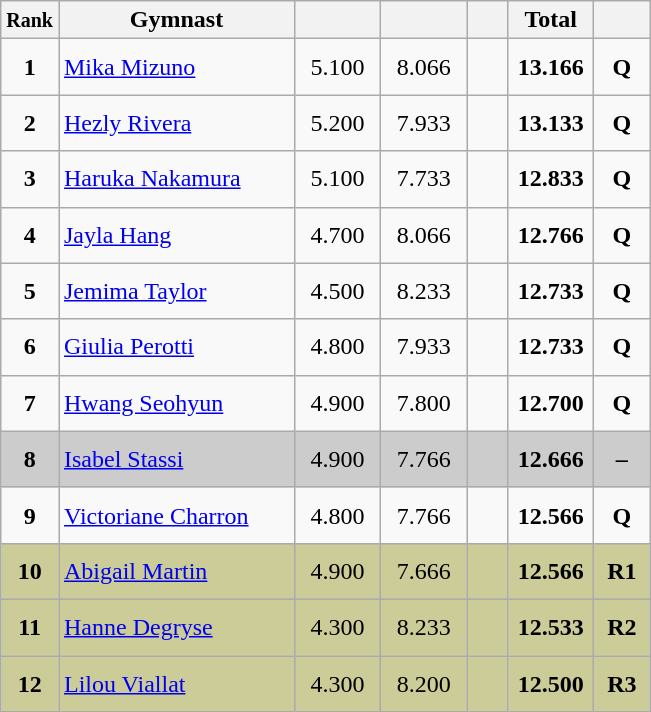<table style="text-align:center;" class="wikitable sortable">
<tr>
<th scope="col" style="width:15px;"><small>Rank</small></th>
<th scope="col" style="width:150px;">Gymnast</th>
<th scope="col" style="width:50px;"><small></small></th>
<th scope="col" style="width:50px;"><small></small></th>
<th scope="col" style="width:20px;"><small></small></th>
<th scope="col" style="width:50px;">Total</th>
<th scope="col" style="width:30px;"><small></small></th>
</tr>
<tr>
<td scope="row" style="text-align:center"><strong>1</strong></td>
<td style="height:30px; text-align:left;"> <a href='#'>Mika Mizuno</a></td>
<td>5.100</td>
<td>8.066</td>
<td></td>
<td><strong>13.166</strong></td>
<td><strong>Q</strong></td>
</tr>
<tr>
<td scope="row" style="text-align:center"><strong>2</strong></td>
<td style="height:30px; text-align:left;"> <a href='#'>Hezly Rivera</a></td>
<td>5.200</td>
<td>7.933</td>
<td></td>
<td><strong>13.133</strong></td>
<td><strong>Q</strong></td>
</tr>
<tr>
<td scope="row" style="text-align:center"><strong>3</strong></td>
<td style="height:30px; text-align:left;"> <a href='#'>Haruka Nakamura</a></td>
<td>5.100</td>
<td>7.733</td>
<td></td>
<td><strong>12.833</strong></td>
<td><strong>Q</strong></td>
</tr>
<tr>
<td scope="row" style="text-align:center"><strong>4</strong></td>
<td style="height:30px; text-align:left;"> <a href='#'>Jayla Hang</a></td>
<td>4.700</td>
<td>8.066</td>
<td></td>
<td><strong>12.766</strong></td>
<td><strong>Q</strong></td>
</tr>
<tr>
<td scope="row" style="text-align:center"><strong>5</strong></td>
<td style="height:30px; text-align:left;"> <a href='#'>Jemima Taylor</a></td>
<td>4.500</td>
<td>8.233</td>
<td></td>
<td><strong>12.733</strong></td>
<td><strong>Q</strong></td>
</tr>
<tr>
<td scope="row" style="text-align:center"><strong>6</strong></td>
<td style="height:30px; text-align:left;"> <a href='#'>Giulia Perotti</a></td>
<td>4.800</td>
<td>7.933</td>
<td></td>
<td><strong>12.733</strong></td>
<td><strong>Q</strong></td>
</tr>
<tr>
<td scope="row" style="text-align:center"><strong>7</strong></td>
<td style="height:30px; text-align:left;"> <a href='#'>Hwang Seohyun</a></td>
<td>4.900</td>
<td>7.800</td>
<td></td>
<td><strong>12.700</strong></td>
<td><strong>Q</strong></td>
</tr>
<tr style="background:#cccccc;">
<td scope="row" style="text-align:center"><strong>8</strong></td>
<td style="height:30px; text-align:left;"> <a href='#'>Isabel Stassi</a></td>
<td>4.900</td>
<td>7.766</td>
<td></td>
<td><strong>12.666</strong></td>
<td><strong>–</strong></td>
</tr>
<tr>
<td scope="row" style="text-align:center"><strong>9</strong></td>
<td style="height:30px; text-align:left;"> <a href='#'>Victoriane Charron</a></td>
<td>4.800</td>
<td>7.766</td>
<td></td>
<td><strong>12.566</strong></td>
<td><strong>Q</strong></td>
</tr>
<tr style="background:#cccc99;">
<td scope="row" style="text-align:center"><strong>10</strong></td>
<td style="height:30px; text-align:left;"> <a href='#'>Abigail Martin</a></td>
<td>4.900</td>
<td>7.666</td>
<td></td>
<td><strong>12.566</strong></td>
<td><strong>R1</strong></td>
</tr>
<tr style="background:#cccc99;">
<td scope="row" style="text-align:center"><strong>11</strong></td>
<td style="height:30px; text-align:left;"> <a href='#'>Hanne Degryse</a></td>
<td>4.300</td>
<td>8.233</td>
<td></td>
<td><strong>12.533</strong></td>
<td><strong>R2</strong></td>
</tr>
<tr style="background:#cccc99;">
<td scope="row" style="text-align:center"><strong>12</strong></td>
<td style="height:30px; text-align:left;"> <a href='#'>Lilou Viallat</a></td>
<td>4.300</td>
<td>8.200</td>
<td></td>
<td><strong>12.500</strong></td>
<td><strong>R3</strong></td>
</tr>
</table>
